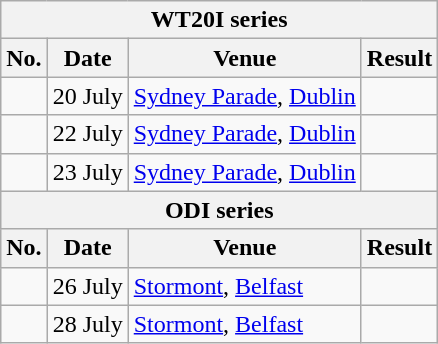<table class="wikitable">
<tr>
<th colspan="4">WT20I series</th>
</tr>
<tr>
<th>No.</th>
<th>Date</th>
<th>Venue</th>
<th>Result</th>
</tr>
<tr>
<td></td>
<td>20 July</td>
<td><a href='#'>Sydney Parade</a>, <a href='#'>Dublin</a></td>
<td></td>
</tr>
<tr>
<td></td>
<td>22 July</td>
<td><a href='#'>Sydney Parade</a>, <a href='#'>Dublin</a></td>
<td></td>
</tr>
<tr>
<td></td>
<td>23 July</td>
<td><a href='#'>Sydney Parade</a>, <a href='#'>Dublin</a></td>
<td></td>
</tr>
<tr>
<th colspan="4">ODI series</th>
</tr>
<tr>
<th>No.</th>
<th>Date</th>
<th>Venue</th>
<th>Result</th>
</tr>
<tr>
<td></td>
<td>26 July</td>
<td><a href='#'>Stormont</a>, <a href='#'>Belfast</a></td>
<td></td>
</tr>
<tr>
<td></td>
<td>28 July</td>
<td><a href='#'>Stormont</a>, <a href='#'>Belfast</a></td>
<td></td>
</tr>
</table>
